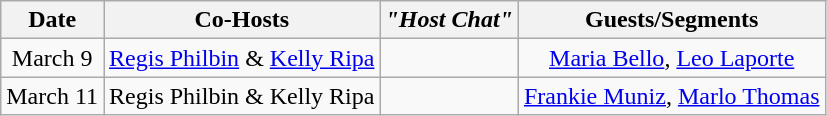<table class="wikitable sortable" style="text-align:center;">
<tr>
<th>Date</th>
<th>Co-Hosts</th>
<th><em>"Host Chat"</em></th>
<th>Guests/Segments</th>
</tr>
<tr>
<td>March 9</td>
<td><a href='#'>Regis Philbin</a> & <a href='#'>Kelly Ripa</a></td>
<td></td>
<td><a href='#'>Maria Bello</a>, <a href='#'>Leo Laporte</a></td>
</tr>
<tr>
<td>March 11</td>
<td>Regis Philbin & Kelly Ripa</td>
<td></td>
<td><a href='#'>Frankie Muniz</a>, <a href='#'>Marlo Thomas</a></td>
</tr>
</table>
